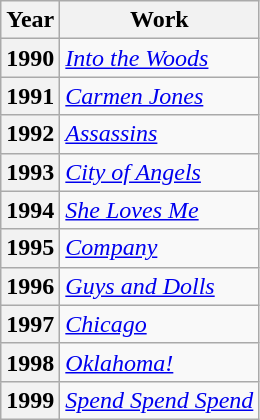<table class="wikitable">
<tr>
<th>Year</th>
<th>Work</th>
</tr>
<tr>
<th>1990</th>
<td><em><a href='#'>Into the Woods</a></em></td>
</tr>
<tr>
<th>1991</th>
<td><em><a href='#'>Carmen Jones</a></em></td>
</tr>
<tr>
<th>1992</th>
<td><em><a href='#'>Assassins</a></em></td>
</tr>
<tr>
<th>1993</th>
<td><em><a href='#'>City of Angels</a></em></td>
</tr>
<tr>
<th>1994</th>
<td><em><a href='#'>She Loves Me</a></em></td>
</tr>
<tr>
<th>1995</th>
<td><em><a href='#'>Company</a></em></td>
</tr>
<tr>
<th>1996</th>
<td><em><a href='#'>Guys and Dolls</a></em></td>
</tr>
<tr>
<th>1997</th>
<td><em><a href='#'>Chicago</a></em></td>
</tr>
<tr>
<th>1998</th>
<td><em><a href='#'>Oklahoma!</a></em></td>
</tr>
<tr>
<th>1999</th>
<td><em><a href='#'>Spend Spend Spend</a></em></td>
</tr>
</table>
